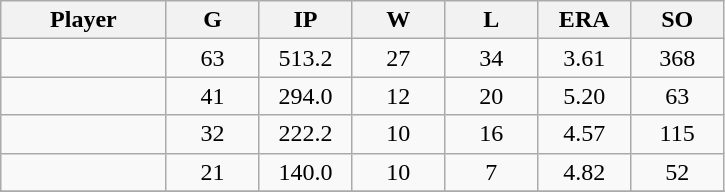<table class="wikitable sortable">
<tr>
<th bgcolor="#DDDDFF" width="16%">Player</th>
<th bgcolor="#DDDDFF" width="9%">G</th>
<th bgcolor="#DDDDFF" width="9%">IP</th>
<th bgcolor="#DDDDFF" width="9%">W</th>
<th bgcolor="#DDDDFF" width="9%">L</th>
<th bgcolor="#DDDDFF" width="9%">ERA</th>
<th bgcolor="#DDDDFF" width="9%">SO</th>
</tr>
<tr align="center">
<td></td>
<td>63</td>
<td>513.2</td>
<td>27</td>
<td>34</td>
<td>3.61</td>
<td>368</td>
</tr>
<tr align="center">
<td></td>
<td>41</td>
<td>294.0</td>
<td>12</td>
<td>20</td>
<td>5.20</td>
<td>63</td>
</tr>
<tr align="center">
<td></td>
<td>32</td>
<td>222.2</td>
<td>10</td>
<td>16</td>
<td>4.57</td>
<td>115</td>
</tr>
<tr align="center">
<td></td>
<td>21</td>
<td>140.0</td>
<td>10</td>
<td>7</td>
<td>4.82</td>
<td>52</td>
</tr>
<tr align="center">
</tr>
</table>
